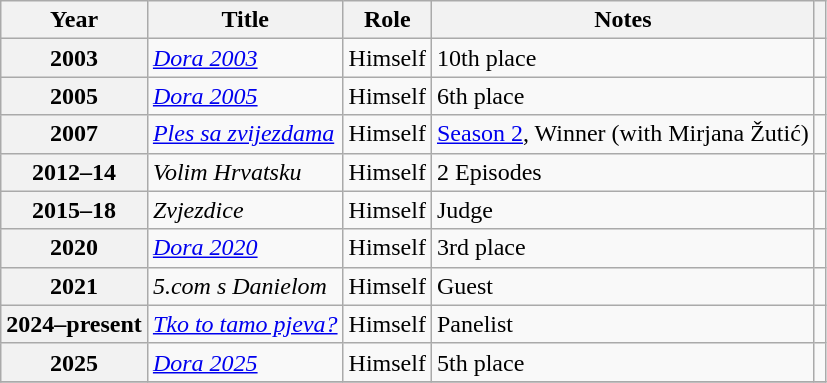<table class="wikitable sortable plainrowheaders">
<tr>
<th scope="col">Year</th>
<th scope="col">Title</th>
<th scope="col">Role</th>
<th scope="col">Notes</th>
<th scope="col"></th>
</tr>
<tr>
<th scope="row">2003</th>
<td><em><a href='#'>Dora 2003</a></em></td>
<td>Himself</td>
<td>10th place</td>
<td></td>
</tr>
<tr>
<th scope="row">2005</th>
<td><em><a href='#'>Dora 2005</a></em></td>
<td>Himself</td>
<td>6th place</td>
<td></td>
</tr>
<tr>
<th scope="row">2007</th>
<td><em><a href='#'>Ples sa zvijezdama</a></em></td>
<td>Himself</td>
<td><a href='#'>Season 2</a>, Winner (with Mirjana Žutić)</td>
<td></td>
</tr>
<tr>
<th scope="row">2012–14</th>
<td><em>Volim Hrvatsku</em></td>
<td>Himself</td>
<td>2 Episodes</td>
<td></td>
</tr>
<tr>
<th scope="row">2015–18</th>
<td><em>Zvjezdice</em></td>
<td>Himself</td>
<td>Judge</td>
<td></td>
</tr>
<tr>
<th scope="row">2020</th>
<td><em><a href='#'>Dora 2020</a></em></td>
<td>Himself</td>
<td>3rd place</td>
<td></td>
</tr>
<tr>
<th scope="row">2021</th>
<td><em>5.com s Danielom</em></td>
<td>Himself</td>
<td>Guest</td>
<td></td>
</tr>
<tr>
<th scope="row">2024–present</th>
<td><em><a href='#'>Tko to tamo pjeva?</a></em></td>
<td>Himself</td>
<td>Panelist</td>
<td></td>
</tr>
<tr>
<th scope="row">2025</th>
<td><em><a href='#'>Dora 2025</a></em></td>
<td>Himself</td>
<td>5th place</td>
<td></td>
</tr>
<tr>
</tr>
</table>
